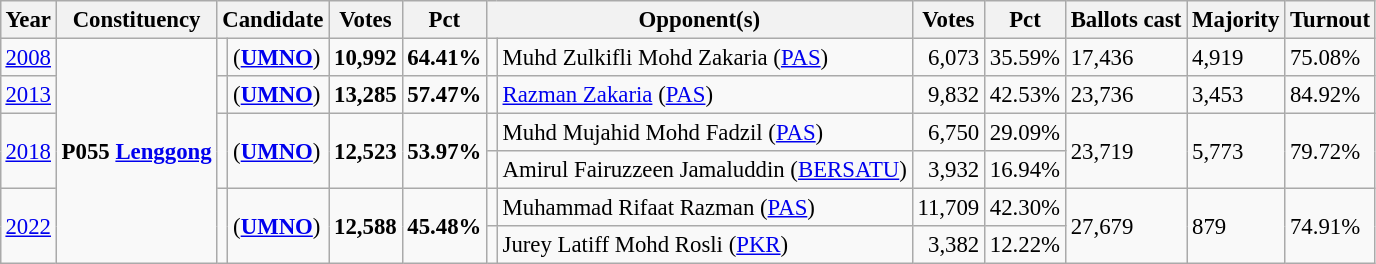<table class="wikitable" style="margin:0.5em ; font-size:95%">
<tr>
<th>Year</th>
<th>Constituency</th>
<th colspan=2>Candidate</th>
<th>Votes</th>
<th>Pct</th>
<th colspan=2>Opponent(s)</th>
<th>Votes</th>
<th>Pct</th>
<th>Ballots cast</th>
<th>Majority</th>
<th>Turnout</th>
</tr>
<tr>
<td><a href='#'>2008</a></td>
<td rowspan=6><strong>P055 <a href='#'>Lenggong</a></strong></td>
<td></td>
<td> (<a href='#'><strong>UMNO</strong></a>)</td>
<td align="right"><strong>10,992</strong></td>
<td><strong>64.41%</strong></td>
<td></td>
<td>Muhd Zulkifli Mohd Zakaria (<a href='#'>PAS</a>)</td>
<td align="right">6,073</td>
<td>35.59%</td>
<td>17,436</td>
<td>4,919</td>
<td>75.08%</td>
</tr>
<tr>
<td><a href='#'>2013</a></td>
<td></td>
<td> (<a href='#'><strong>UMNO</strong></a>)</td>
<td align="right"><strong>13,285</strong></td>
<td><strong>57.47%</strong></td>
<td></td>
<td><a href='#'>Razman Zakaria</a> (<a href='#'>PAS</a>)</td>
<td align="right">9,832</td>
<td>42.53%</td>
<td>23,736</td>
<td>3,453</td>
<td>84.92%</td>
</tr>
<tr>
<td rowspan=2><a href='#'>2018</a></td>
<td rowspan=2 ></td>
<td rowspan=2> (<a href='#'><strong>UMNO</strong></a>)</td>
<td rowspan=2 align="right"><strong>12,523</strong></td>
<td rowspan=2><strong>53.97%</strong></td>
<td></td>
<td>Muhd Mujahid Mohd Fadzil (<a href='#'>PAS</a>)</td>
<td align="right">6,750</td>
<td>29.09%</td>
<td rowspan=2>23,719</td>
<td rowspan=2>5,773</td>
<td rowspan=2>79.72%</td>
</tr>
<tr>
<td></td>
<td>Amirul Fairuzzeen Jamaluddin (<a href='#'>BERSATU</a>)</td>
<td align="right">3,932</td>
<td>16.94%</td>
</tr>
<tr>
<td rowspan="2"><a href='#'>2022</a></td>
<td rowspan="2" ></td>
<td rowspan="2"> (<a href='#'><strong>UMNO</strong></a>)</td>
<td rowspan="2" align="right"><strong>12,588</strong></td>
<td rowspan="2"><strong>45.48%</strong></td>
<td bgcolor=></td>
<td>Muhammad Rifaat Razman  (<a href='#'>PAS</a>)</td>
<td align="right">11,709</td>
<td align="right">42.30%</td>
<td rowspan="2">27,679</td>
<td rowspan="2">879</td>
<td rowspan="2">74.91%</td>
</tr>
<tr>
<td></td>
<td>Jurey Latiff Mohd Rosli  (<a href='#'>PKR</a>)</td>
<td align="right">3,382</td>
<td>12.22%</td>
</tr>
</table>
